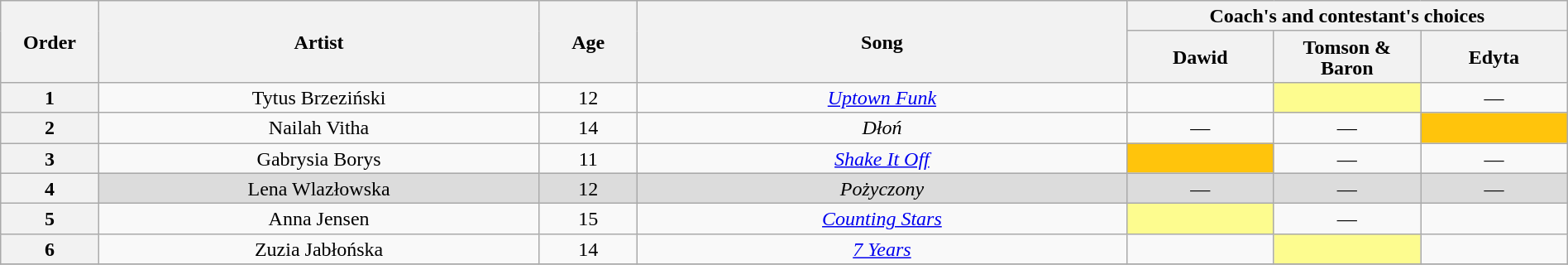<table class="wikitable" style="text-align:center; line-height:17px; width:100%;">
<tr>
<th scope="col" rowspan="2" style="width:04%;">Order</th>
<th scope="col" rowspan="2" style="width:18%;">Artist</th>
<th scope="col" rowspan="2" style="width:04%;">Age</th>
<th scope="col" rowspan="2" style="width:20%;">Song</th>
<th colspan="3">Coach's and contestant's choices</th>
</tr>
<tr>
<th style="width:06%;">Dawid</th>
<th style="width:06%;">Tomson & Baron</th>
<th style="width:06%;">Edyta</th>
</tr>
<tr>
<th>1</th>
<td>Tytus Brzeziński</td>
<td>12</td>
<td><em><a href='#'>Uptown Funk</a></em></td>
<td><strong></strong></td>
<td style="background:#fdfc8f;"><strong></strong></td>
<td>—</td>
</tr>
<tr>
<th>2</th>
<td>Nailah Vitha</td>
<td>14</td>
<td><em>Dłoń</em></td>
<td>—</td>
<td>—</td>
<td style="background:#FFC40C;"><strong></strong></td>
</tr>
<tr>
<th>3</th>
<td>Gabrysia Borys</td>
<td>11</td>
<td><em><a href='#'>Shake It Off</a></em></td>
<td style="background:#FFC40C;"><strong></strong></td>
<td>—</td>
<td>—</td>
</tr>
<tr style="background:#DCDCDC;">
<th>4</th>
<td>Lena Wlazłowska</td>
<td>12</td>
<td><em>Pożyczony</em></td>
<td>—</td>
<td>—</td>
<td>—</td>
</tr>
<tr>
<th>5</th>
<td>Anna Jensen</td>
<td>15</td>
<td><em><a href='#'>Counting Stars</a></em></td>
<td style="background:#fdfc8f;"><strong></strong></td>
<td>—</td>
<td><strong></strong></td>
</tr>
<tr>
<th>6</th>
<td>Zuzia Jabłońska</td>
<td>14</td>
<td><a href='#'><em>7 Years</em></a></td>
<td><strong></strong></td>
<td style="background:#fdfc8f;"><strong></strong></td>
<td><strong></strong></td>
</tr>
<tr>
</tr>
</table>
